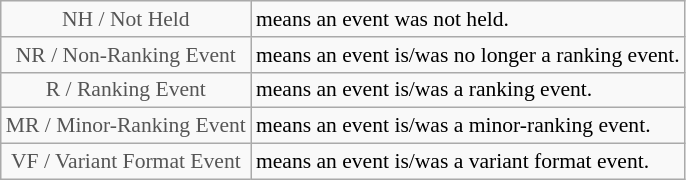<table class="wikitable" style="font-size:90%">
<tr>
<td style="text-align:center; color:#555555;" colspan="4">NH / Not Held</td>
<td>means an event was not held.</td>
</tr>
<tr>
<td style="text-align:center; color:#555555;" colspan="4">NR / Non-Ranking Event</td>
<td>means an event is/was no longer a ranking event.</td>
</tr>
<tr>
<td style="text-align:center; color:#555555;" colspan="4">R / Ranking Event</td>
<td>means an event is/was a ranking event.</td>
</tr>
<tr>
<td style="text-align:center; color:#555555;" colspan="4">MR / Minor-Ranking Event</td>
<td>means an event is/was a minor-ranking event.</td>
</tr>
<tr>
<td style="text-align:center; color:#555555;" colspan="4">VF / Variant Format Event</td>
<td>means an event is/was a variant format event.</td>
</tr>
</table>
